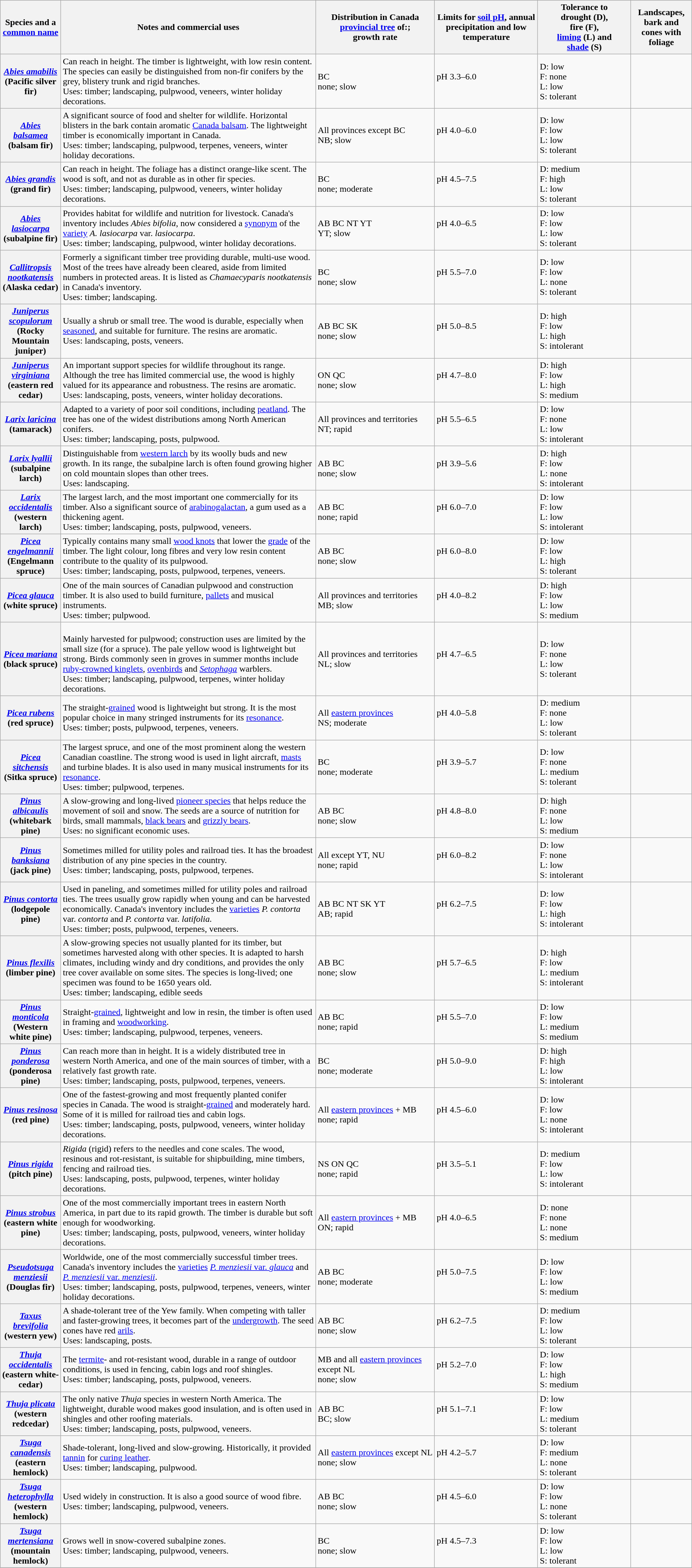<table class="sortable wikitable plainrowheaders">
<tr>
<th scope="col" width="1%">Species and a <a href='#'>common name</a></th>
<th scope="col" class="unsortable" width="15%" style="min-width:120px;">Notes and commercial uses</th>
<th scope="col" class="unsortable" width="7%">Distri­bution in Canada<br><a href='#'>provincial tree</a> of:;<br>growth rate</th>
<th scope="col" class=unsortable width="5%">Limits for <a href='#'>soil pH</a>, annual precipitation and low temperature</th>
<th scope="col" class=unsortable width="5%">Tolerance to<br>drought (D),<br>fire (F),<br><a href='#'>liming</a> (L) and<br><a href='#'>shade</a> (S)</th>
<th scope="col" class=unsortable width="1%">Landscapes, bark and cones with foliage</th>
</tr>
<tr>
<th scope="row"><em><a href='#'>Abies amabilis</a></em> (Pacific silver fir)</th>
<td>Can reach  in height. The timber is lightweight, with low resin content. The species can easily be distinguished from non-fir conifers by the grey, blistery trunk and rigid branches.<br>Uses: timber; landscaping, pulpwood, veneers, winter holiday decorations.</td>
<td>BC<br>none; slow</td>
<td>pH 3.3–6.0<br><br>
</td>
<td>D: low<br>F: none<br>L: low<br>S: tolerant</td>
<td></td>
</tr>
<tr>
<th scope="row"><em><a href='#'>Abies balsamea</a></em> (balsam fir)</th>
<td>A significant source of food and shelter for wildlife. Horizontal blisters in the bark contain aromatic <a href='#'>Canada balsam</a>. The lightweight timber is economically important in Canada.<br>Uses: timber; landscaping, pulpwood, terpenes, veneers, winter holiday decorations.</td>
<td>All provinces except BC<br>NB; slow</td>
<td>pH 4.0–6.0<br><br>
</td>
<td>D: low<br>F: low<br>L: low<br>S: tolerant</td>
<td></td>
</tr>
<tr>
<th scope="row"><em><a href='#'>Abies grandis</a></em> (grand fir)</th>
<td>Can reach  in height. The foliage has a distinct orange-like scent. The wood is soft, and not as durable as in other fir species.<br>Uses: timber; landscaping, pulpwood, veneers, winter holiday decorations.</td>
<td>BC<br>none; moderate</td>
<td>pH 4.5–7.5<br><br>
</td>
<td>D: medium<br>F: high<br>L: low<br>S: tolerant</td>
<td></td>
</tr>
<tr>
<th scope="row"><em><a href='#'>Abies lasiocarpa</a></em> (subalpine fir)</th>
<td>Provides habitat for wildlife and nutrition for livestock.  Canada's inventory includes <em>Abies bifolia</em>, now considered a <a href='#'>synonym</a> of the <a href='#'>variety</a> <em>A. lasiocarpa</em> var. <em>lasiocarpa</em>.<br>Uses: timber; landscaping, pulpwood, winter holiday decorations.</td>
<td>AB BC NT YT<br>YT; slow</td>
<td>pH 4.0–6.5<br><br>
</td>
<td>D: low<br>F: low<br>L: low<br>S: tolerant</td>
<td></td>
</tr>
<tr>
<th scope="row"><em><a href='#'>Callitropsis nootkatensis</a></em> (Alaska cedar)</th>
<td>Formerly a significant timber tree providing durable, multi-use wood. Most of the trees have already been cleared, aside from limited numbers in protected areas. It is listed as <em>Chamaecyparis nootkatensis</em> in Canada's inventory.<br>Uses: timber; landscaping.</td>
<td>BC<br>none; slow</td>
<td>pH 5.5–7.0<br><br>
</td>
<td>D: low<br>F: low<br>L: none<br>S: tolerant</td>
<td></td>
</tr>
<tr>
<th scope="row"><em><a href='#'>Juniperus scopulorum</a></em> (Rocky Mountain juniper)</th>
<td>Usually a shrub or small tree. The wood is durable, especially when <a href='#'>seasoned</a>, and suitable for furniture. The resins are aromatic.<br>Uses: landscaping, posts, veneers.</td>
<td>AB BC SK<br>none; slow</td>
<td>pH 5.0–8.5<br><br>
</td>
<td>D: high<br>F: low<br>L: high<br>S: intolerant</td>
<td></td>
</tr>
<tr>
<th scope="row"><em><a href='#'>Juniperus virginiana</a></em> (eastern red cedar)</th>
<td>An important support species for wildlife throughout its range. Although the tree has limited commercial use, the wood is highly valued for its appearance and robustness. The resins are aromatic.<br>Uses: landscaping, posts, veneers, winter holiday decorations.</td>
<td>ON QC<br>none; slow</td>
<td>pH 4.7–8.0<br><br>
</td>
<td>D: high<br>F: low<br>L: high<br>S: medium</td>
<td></td>
</tr>
<tr>
<th scope="row"><em><a href='#'>Larix laricina</a></em> (tamarack)</th>
<td>Adapted to a variety of poor soil conditions, including <a href='#'>peatland</a>. The tree has one of the widest distributions among North American conifers.<br>Uses: timber; landscaping, posts, pulpwood.</td>
<td>All provinces and territories<br>NT; rapid</td>
<td>pH 5.5–6.5<br><br>
</td>
<td>D: low<br>F: none<br>L: low<br>S: intolerant</td>
<td></td>
</tr>
<tr>
<th scope="row"><em><a href='#'>Larix lyallii</a></em> (subalpine larch)</th>
<td>Distinguishable from <a href='#'>western larch</a> by its woolly buds and new growth. In its range, the subalpine larch is often found growing higher on cold mountain slopes than other trees.<br>Uses: landscaping.</td>
<td>AB BC<br>none; slow</td>
<td>pH 3.9–5.6<br><br>
</td>
<td>D: high<br>F: low<br>L: none<br>S: intolerant</td>
<td></td>
</tr>
<tr>
<th scope="row"><em><a href='#'>Larix occidentalis</a></em> (western larch)</th>
<td>The largest larch, and the most important one commercially for its timber. Also a significant source of <a href='#'>arabinogalactan</a>, a gum used as a thickening agent.<br>Uses: timber; landscaping, posts, pulpwood, veneers.</td>
<td>AB BC<br>none; rapid</td>
<td>pH 6.0–7.0<br><br>
</td>
<td>D: low<br>F: low<br>L: low<br>S: intolerant</td>
<td></td>
</tr>
<tr>
<th scope="row"><em><a href='#'>Picea engelmannii</a></em> (Engelmann spruce)</th>
<td>Typically contains many small <a href='#'>wood knots</a> that lower the <a href='#'>grade</a> of the timber. The light colour, long fibres and very low resin content contribute to the quality of its pulpwood.<br>Uses: timber; landscaping, posts, pulpwood, terpenes, veneers.</td>
<td>AB BC<br>none; slow</td>
<td>pH 6.0–8.0<br><br>
</td>
<td>D: low<br>F: low<br>L: high<br>S: tolerant</td>
<td></td>
</tr>
<tr>
<th scope="row"><em><a href='#'>Picea glauca</a></em> (white spruce)</th>
<td>One of the main sources of Canadian pulpwood and construction timber. It is also used to build furniture, <a href='#'>pallets</a> and musical instruments.<br>Uses: timber; pulpwood.</td>
<td>All provinces and territories<br>MB; slow</td>
<td>pH 4.0–8.2<br><br>
</td>
<td>D: high<br>F: low<br>L: low<br>S: medium</td>
<td></td>
</tr>
<tr>
<th scope="row"><em><a href='#'>Picea mariana</a></em> (black spruce)</th>
<td><br>Mainly harvested for pulpwood; construction uses are limited by the small size (for a spruce). The pale yellow wood is lightweight but strong. Birds commonly seen in groves in summer months include <a href='#'>ruby-crowned kinglets</a>, <a href='#'>ovenbirds</a> and <em><a href='#'>Setophaga</a></em> warblers.<br>Uses: timber; landscaping, pulpwood, terpenes, winter holiday decorations.</td>
<td>All provinces and territories<br>NL; slow</td>
<td>pH 4.7–6.5<br><br>
</td>
<td>D: low<br>F: none<br>L: low<br>S: tolerant</td>
<td></td>
</tr>
<tr>
<th scope="row"><em><a href='#'>Picea rubens</a></em> (red spruce)</th>
<td>The straight-<a href='#'>grained</a> wood is lightweight but strong. It is the most popular choice in many stringed instruments for its <a href='#'>resonance</a>.<br>Uses: timber; posts, pulpwood, terpenes, veneers.</td>
<td>All <a href='#'>eastern provinces</a><br>NS; moderate</td>
<td>pH 4.0–5.8<br><br>
</td>
<td>D: medium<br>F: none<br>L: low<br>S: tolerant</td>
<td></td>
</tr>
<tr>
<th scope="row"><em><a href='#'>Picea sitchensis</a></em> (Sitka spruce)</th>
<td>The largest spruce, and one of the most prominent along the western Canadian coastline. The strong wood is used in light aircraft, <a href='#'>masts</a> and turbine blades. It is also used in many musical instruments for its <a href='#'>resonance</a>.<br>Uses: timber; pulpwood, terpenes.</td>
<td>BC<br>none; moderate</td>
<td>pH 3.9–5.7<br><br>
</td>
<td>D: low<br>F: none<br>L: medium<br>S: tolerant</td>
<td></td>
</tr>
<tr>
<th scope="row"><em><a href='#'>Pinus albicaulis</a></em> (whitebark pine)</th>
<td>A slow-growing and long-lived <a href='#'>pioneer species</a> that helps reduce the movement of soil and snow. The seeds are a source of nutrition for birds, small mammals, <a href='#'>black bears</a> and <a href='#'>grizzly bears</a>.<br>Uses: no significant economic uses.</td>
<td>AB BC<br>none; slow</td>
<td>pH 4.8–8.0<br><br>
</td>
<td>D: high<br>F: none<br>L: low<br>S: medium</td>
<td></td>
</tr>
<tr>
<th scope="row"><em><a href='#'>Pinus banksiana</a></em> (jack pine)</th>
<td>Sometimes milled for utility poles and railroad ties. It has the broadest distribution of any pine species in the country.<br>Uses: timber; landscaping, posts, pulpwood, terpenes.</td>
<td>All except YT, NU<br>none; rapid</td>
<td>pH 6.0–8.2<br><br>
</td>
<td>D: low<br>F: none<br>L: low<br>S: intolerant</td>
<td></td>
</tr>
<tr>
<th scope="row"><em><a href='#'>Pinus contorta</a></em> (lodgepole pine)</th>
<td>Used in paneling, and sometimes milled for utility poles and railroad ties. The trees usually grow rapidly when young and can be harvested economically. Canada's inventory includes the <a href='#'>varieties</a> <em>P. contorta</em> var. <em>contorta</em> and <em>P. contorta</em> var. <em>latifolia.</em><br>Uses: timber; posts, pulpwood, terpenes, veneers.</td>
<td>AB BC NT SK YT<br>AB; rapid</td>
<td>pH 6.2–7.5<br><br>
</td>
<td>D: low<br>F: low<br>L: high<br>S: intolerant</td>
<td></td>
</tr>
<tr>
<th scope="row"><em><a href='#'>Pinus flexilis</a></em> (limber pine)</th>
<td>A slow-growing species not usually planted for its timber, but sometimes harvested along with other species. It is adapted to harsh climates, including windy and dry conditions, and provides the only tree cover available on some sites. The species is long-lived; one specimen was found to be 1650 years old.<br>Uses: timber; landscaping, edible seeds</td>
<td>AB BC<br>none; slow</td>
<td>pH 5.7–6.5<br><br>
</td>
<td>D: high<br>F: low<br>L: medium<br>S: intolerant</td>
<td></td>
</tr>
<tr>
<th scope="row"><em><a href='#'>Pinus monticola</a></em> (Western white pine)</th>
<td>Straight-<a href='#'>grained</a>, lightweight and low in resin, the timber is often used in framing and <a href='#'>woodworking</a>.<br>Uses: timber; landscaping, pulpwood, terpenes, veneers.</td>
<td>AB BC<br>none; rapid</td>
<td>pH 5.5–7.0<br><br>
</td>
<td>D: low<br>F: low<br>L: medium<br>S: medium</td>
<td></td>
</tr>
<tr>
<th scope="row"><em><a href='#'>Pinus ponderosa</a></em> (ponderosa pine)</th>
<td>Can reach more than  in height. It is a widely distributed tree in western North America, and one of the main sources of timber, with a relatively fast growth rate.<br>Uses: timber; landscaping, posts, pulpwood, terpenes, veneers.</td>
<td>BC<br>none; moderate</td>
<td>pH 5.0–9.0<br><br>
</td>
<td>D: high<br>F: high<br>L: low<br>S: intolerant</td>
<td></td>
</tr>
<tr>
<th scope="row"><em><a href='#'>Pinus resinosa</a></em> (red pine)</th>
<td>One of the fastest-growing and most frequently planted conifer species in Canada. The wood is straight-<a href='#'>grained</a> and moderately hard. Some of it is milled for railroad ties and cabin logs.<br>Uses: timber; landscaping, posts, pulpwood, veneers, winter holiday decorations.</td>
<td>All <a href='#'>eastern provinces</a> + MB<br>none; rapid</td>
<td>pH 4.5–6.0<br><br>
</td>
<td>D: low<br>F: low<br>L: none<br>S: intolerant</td>
<td></td>
</tr>
<tr>
<th scope="row"><em><a href='#'>Pinus rigida</a></em> (pitch pine)</th>
<td><em>Rigida</em> (rigid) refers to the needles and cone scales. The wood, resinous and rot-resistant, is suitable for shipbuilding, mine timbers, fencing and railroad ties.<br>Uses: landscaping, posts, pulpwood, terpenes, winter holiday decorations.</td>
<td>NS ON QC<br>none; rapid</td>
<td>pH 3.5–5.1<br><br>
</td>
<td>D: medium<br>F: low<br>L: low<br>S: intolerant</td>
<td></td>
</tr>
<tr>
<th scope="row"><em><a href='#'>Pinus strobus</a></em> (eastern white pine)</th>
<td>One of the most commercially important trees in eastern North America, in part due to its rapid growth. The timber is durable but soft enough for woodworking.<br>Uses: timber; landscaping, posts,  pulpwood, veneers, winter holiday decorations.</td>
<td>All <a href='#'>eastern provinces</a> + MB<br>ON; rapid</td>
<td>pH 4.0–6.5<br><br>
</td>
<td>D: none<br>F: none<br>L: none<br>S: medium</td>
<td></td>
</tr>
<tr>
<th scope="row"><em><a href='#'>Pseudotsuga menziesii</a></em> (Douglas fir)</th>
<td>Worldwide, one of the most commercially successful timber trees. Canada's inventory includes the <a href='#'>varieties</a> <a href='#'><em>P. menziesii</em> var. <em>glauca</em></a> and <a href='#'><em>P. menziesii</em> var. <em>menziesii</em></a>.<br>Uses: timber; landscaping, posts, pulpwood, terpenes, veneers, winter holiday decorations.</td>
<td>AB BC<br>none; moderate</td>
<td>pH 5.0–7.5<br><br>
</td>
<td>D: low<br>F: low<br>L: low<br>S: medium</td>
<td></td>
</tr>
<tr>
<th scope="row"><em><a href='#'>Taxus brevifolia</a></em> (western yew)</th>
<td>A shade-tolerant tree of the Yew family. When competing with taller and faster-growing trees, it becomes part of the <a href='#'>undergrowth</a>. The seed cones have red <a href='#'>arils</a>.<br>Uses: landscaping, posts.</td>
<td>AB BC<br>none; slow</td>
<td>pH 6.2–7.5<br><br>
</td>
<td>D: medium<br>F: low<br>L: low<br>S: tolerant</td>
<td></td>
</tr>
<tr>
<th scope="row"><em><a href='#'>Thuja occidentalis</a></em> (eastern white-cedar)</th>
<td>The <a href='#'>termite</a>- and rot-resistant wood, durable in a range of outdoor conditions, is used in fencing, cabin logs and roof shingles.<br>Uses: timber; landscaping, posts, pulpwood, veneers.</td>
<td>MB and all <a href='#'>eastern provinces</a> except NL<br>none; slow</td>
<td>pH 5.2–7.0<br><br>
</td>
<td>D: low<br>F: low<br>L: high<br>S: medium</td>
<td></td>
</tr>
<tr>
<th scope="row"><em><a href='#'>Thuja plicata</a></em> (western redcedar)</th>
<td>The only native <em>Thuja</em> species in western North America. The lightweight, durable wood makes good insulation, and is often used in shingles and other roofing materials.<br>Uses: timber; landscaping, posts, pulpwood, veneers.</td>
<td>AB BC<br>BC; slow</td>
<td>pH 5.1–7.1<br><br>
</td>
<td>D: low<br>F: low<br>L: medium<br>S: tolerant</td>
<td></td>
</tr>
<tr>
<th scope="row"><em><a href='#'>Tsuga canadensis</a></em> (eastern hemlock)</th>
<td>Shade-tolerant, long-lived and slow-growing. Historically, it provided <a href='#'>tannin</a> for <a href='#'>curing leather</a>.<br>Uses: timber; landscaping, pulpwood.</td>
<td>All <a href='#'>eastern provinces</a> except NL<br>none; slow</td>
<td>pH 4.2–5.7<br><br>
</td>
<td>D: low<br>F: medium<br>L: none<br>S: tolerant</td>
<td></td>
</tr>
<tr>
<th scope="row"><em><a href='#'>Tsuga heterophylla</a></em> (western hemlock)</th>
<td>Used widely in construction. It is also a good source of wood fibre.<br>Uses: timber; landscaping, pulpwood, veneers.</td>
<td>AB BC<br>none; slow</td>
<td>pH 4.5–6.0<br><br>
</td>
<td>D: low<br>F: low<br>L: none<br>S: tolerant</td>
<td></td>
</tr>
<tr>
<th scope="row"><em><a href='#'>Tsuga mertensiana</a></em> (mountain hemlock)</th>
<td>Grows well in snow-covered subalpine zones.<br>Uses: timber; landscaping, pulpwood, veneers.</td>
<td>BC<br>none; slow</td>
<td>pH 4.5–7.3<br><br>
</td>
<td>D: low<br>F: low<br>L: low<br>S: tolerant</td>
<td></td>
</tr>
<tr>
</tr>
</table>
